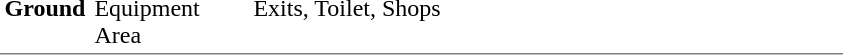<table table border=0 cellspacing=0 cellpadding=3>
<tr>
<td style="border-bottom:solid 1px gray;" width=50 rowspan=10 valign=top><strong>Ground</strong></td>
</tr>
<tr>
<td style="border-bottom:solid 1px gray;" width=100 rowspan=2 valign=top>Equipment Area</td>
<td style="border-bottom:solid 1px gray;" width=390 rowspan=2 valign=top>Exits, Toilet, Shops</td>
</tr>
</table>
